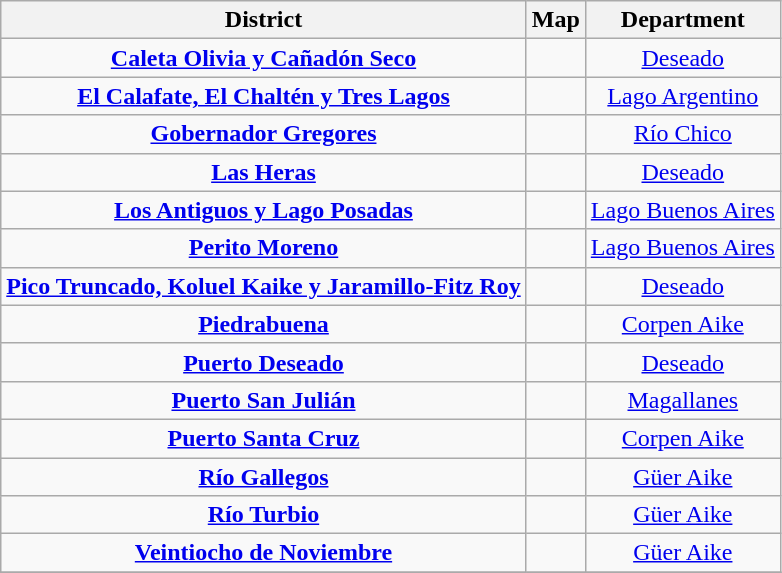<table class="sortable wikitable" style="text-align:center;">
<tr>
<th>District</th>
<th>Map</th>
<th>Department</th>
</tr>
<tr>
<td><strong><a href='#'>Caleta Olivia y Cañadón Seco</a></strong></td>
<td></td>
<td><a href='#'>Deseado</a></td>
</tr>
<tr>
<td><strong><a href='#'>El Calafate, El Chaltén y Tres Lagos</a></strong></td>
<td></td>
<td><a href='#'>Lago Argentino</a></td>
</tr>
<tr>
<td><strong><a href='#'>Gobernador Gregores</a></strong></td>
<td></td>
<td><a href='#'>Río Chico</a></td>
</tr>
<tr>
<td><strong><a href='#'>Las Heras</a></strong></td>
<td></td>
<td><a href='#'>Deseado</a></td>
</tr>
<tr>
<td><strong><a href='#'>Los Antiguos y Lago Posadas</a></strong></td>
<td></td>
<td><a href='#'>Lago Buenos Aires</a></td>
</tr>
<tr>
<td><strong><a href='#'>Perito Moreno</a></strong></td>
<td></td>
<td><a href='#'>Lago Buenos Aires</a></td>
</tr>
<tr>
<td><strong><a href='#'>Pico Truncado, Koluel Kaike y Jaramillo-Fitz Roy</a></strong></td>
<td></td>
<td><a href='#'>Deseado</a></td>
</tr>
<tr>
<td><strong><a href='#'>Piedrabuena</a></strong></td>
<td></td>
<td><a href='#'>Corpen Aike</a></td>
</tr>
<tr>
<td><strong><a href='#'>Puerto Deseado</a></strong></td>
<td></td>
<td><a href='#'>Deseado</a></td>
</tr>
<tr>
<td><strong><a href='#'>Puerto San Julián</a></strong></td>
<td></td>
<td><a href='#'>Magallanes</a></td>
</tr>
<tr>
<td><strong><a href='#'>Puerto Santa Cruz</a></strong></td>
<td></td>
<td><a href='#'>Corpen Aike</a></td>
</tr>
<tr>
<td><strong><a href='#'>Río Gallegos</a></strong></td>
<td></td>
<td><a href='#'>Güer Aike</a></td>
</tr>
<tr>
<td><strong><a href='#'>Río Turbio</a></strong></td>
<td></td>
<td><a href='#'>Güer Aike</a></td>
</tr>
<tr>
<td><strong><a href='#'>Veintiocho de Noviembre</a></strong></td>
<td></td>
<td><a href='#'>Güer Aike</a></td>
</tr>
<tr>
</tr>
</table>
